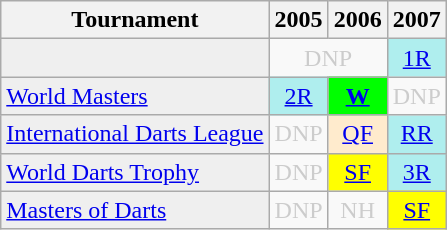<table class="wikitable">
<tr>
<th>Tournament</th>
<th>2005</th>
<th>2006</th>
<th>2007</th>
</tr>
<tr>
<td style="background:#efefef;"></td>
<td colspan="2" style="text-align:center; color:#ccc;">DNP</td>
<td style="text-align:center; background:#afeeee;"><a href='#'>1R</a></td>
</tr>
<tr>
<td style="background:#efefef;"><a href='#'>World Masters</a></td>
<td style="text-align:center; background:#afeeee;"><a href='#'>2R</a></td>
<td style="text-align:center; background:lime;"><a href='#'><strong>W</strong></a></td>
<td style="text-align:center; color:#ccc;">DNP</td>
</tr>
<tr>
<td style="background:#efefef;"><a href='#'>International Darts League</a></td>
<td style="text-align:center; color:#ccc;">DNP</td>
<td style="text-align:center; background:#ffebcd;"><a href='#'>QF</a></td>
<td style="text-align:center; background:#afeeee;"><a href='#'>RR</a></td>
</tr>
<tr>
<td style="background:#efefef;"><a href='#'>World Darts Trophy</a></td>
<td style="text-align:center; color:#ccc;">DNP</td>
<td style="text-align:center; background:yellow;"><a href='#'>SF</a></td>
<td style="text-align:center; background:#afeeee;"><a href='#'>3R</a></td>
</tr>
<tr>
<td style="background:#efefef;"><a href='#'>Masters of Darts</a></td>
<td style="text-align:center; color:#ccc;">DNP</td>
<td style="text-align:center; color:#ccc;">NH</td>
<td style="text-align:center; background:yellow;"><a href='#'>SF</a></td>
</tr>
</table>
